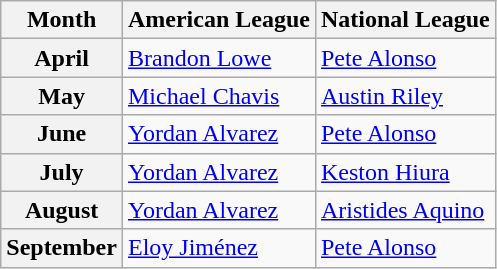<table class="wikitable">
<tr>
<th>Month</th>
<th>American League</th>
<th>National League</th>
</tr>
<tr>
<th>April</th>
<td><a href='#'>Brandon Lowe</a></td>
<td><a href='#'>Pete Alonso</a></td>
</tr>
<tr>
<th>May</th>
<td><a href='#'>Michael Chavis</a></td>
<td><a href='#'>Austin Riley</a></td>
</tr>
<tr>
<th>June</th>
<td><a href='#'>Yordan Alvarez</a></td>
<td><a href='#'>Pete Alonso</a></td>
</tr>
<tr>
<th>July</th>
<td><a href='#'>Yordan Alvarez</a></td>
<td><a href='#'>Keston Hiura</a></td>
</tr>
<tr>
<th>August</th>
<td><a href='#'>Yordan Alvarez</a></td>
<td><a href='#'>Aristides Aquino</a></td>
</tr>
<tr>
<th>September</th>
<td><a href='#'>Eloy Jiménez</a></td>
<td><a href='#'>Pete Alonso</a></td>
</tr>
</table>
